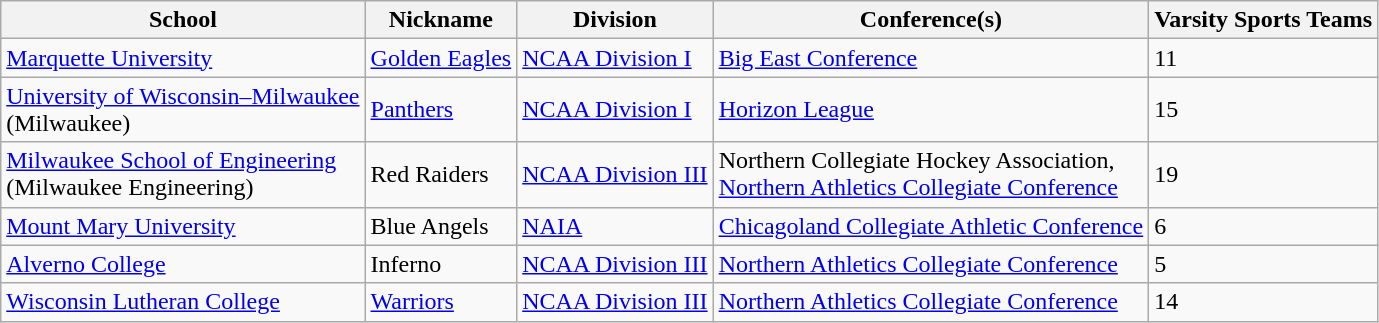<table class="wikitable">
<tr>
<th>School</th>
<th>Nickname</th>
<th>Division</th>
<th>Conference(s)</th>
<th>Varsity Sports Teams</th>
</tr>
<tr>
<td><a href='#'>Marquette University</a></td>
<td><a href='#'>Golden Eagles</a></td>
<td><a href='#'>NCAA Division I</a></td>
<td><a href='#'>Big East Conference</a></td>
<td>11</td>
</tr>
<tr>
<td><a href='#'>University of Wisconsin–Milwaukee</a><br>(Milwaukee)</td>
<td><a href='#'>Panthers</a></td>
<td><a href='#'>NCAA Division I</a></td>
<td><a href='#'>Horizon League</a></td>
<td>15</td>
</tr>
<tr>
<td><a href='#'>Milwaukee School of Engineering</a><br>(Milwaukee Engineering)</td>
<td>Red Raiders</td>
<td><a href='#'>NCAA Division III</a></td>
<td>Northern Collegiate Hockey Association,<br><a href='#'>Northern Athletics Collegiate Conference</a></td>
<td>19 </td>
</tr>
<tr>
<td><a href='#'>Mount Mary University</a></td>
<td>Blue Angels</td>
<td><a href='#'>NAIA</a></td>
<td><a href='#'>Chicagoland Collegiate Athletic Conference</a></td>
<td>6</td>
</tr>
<tr>
<td><a href='#'>Alverno College</a></td>
<td>Inferno</td>
<td><a href='#'>NCAA Division III</a></td>
<td><a href='#'>Northern Athletics Collegiate Conference</a></td>
<td>5</td>
</tr>
<tr>
<td><a href='#'>Wisconsin Lutheran College</a></td>
<td><a href='#'>Warriors</a></td>
<td><a href='#'>NCAA Division III</a></td>
<td><a href='#'>Northern Athletics Collegiate Conference</a></td>
<td>14</td>
</tr>
</table>
